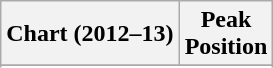<table class="wikitable sortable">
<tr>
<th align="center">Chart (2012–13)</th>
<th align="center">Peak<br>Position</th>
</tr>
<tr>
</tr>
<tr>
</tr>
<tr>
</tr>
<tr>
</tr>
<tr>
</tr>
<tr>
</tr>
</table>
